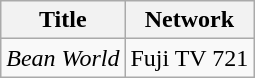<table class="wikitable">
<tr>
<th>Title</th>
<th>Network</th>
</tr>
<tr>
<td><em>Bean World</em></td>
<td>Fuji TV 721</td>
</tr>
</table>
